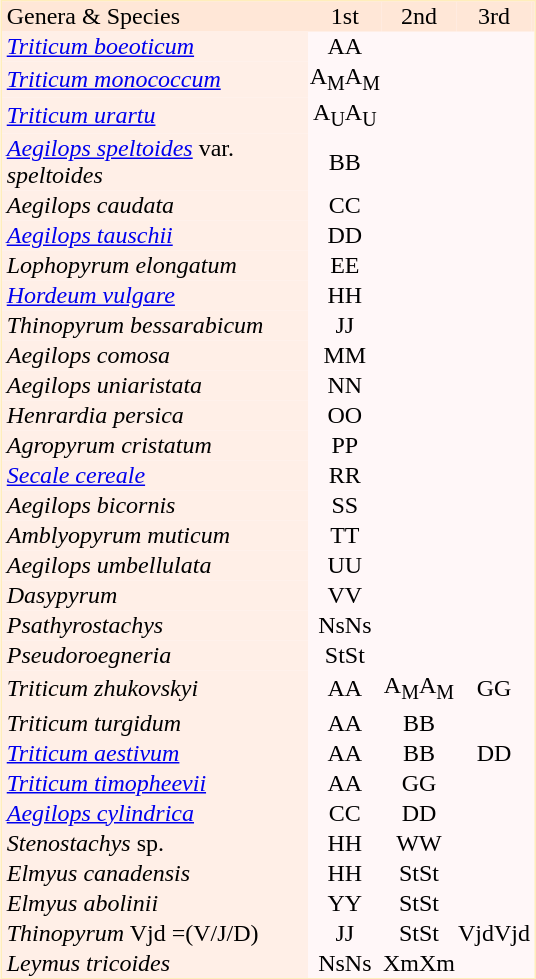<table border="0" cellspacing="0" cellpadding="1"  style="float:Right; text-align:center; margin-left:2em; margin-bottom:1em; border:1px #feb solid; background:#fff7f8;">
<tr style = "background:#ffe7d7">
<td></td>
<td style="text-align:left; width:200px;">Genera & Species</td>
<td style="width:40px">1st</td>
<td style="width:40px">2nd</td>
<td style="width:40px">3rd</td>
<td></td>
</tr>
<tr>
<td style="text-align:right; background:#ffefe7;"></td>
<td style="text-align:left; background:#ffefe7;"><em><a href='#'>Triticum boeoticum</a></em></td>
<td>AA</td>
<td></td>
<td></td>
</tr>
<tr>
<td style="text-align:right; background:#ffefe7;"></td>
<td style="text-align:left; background:#ffefe7;"><em><a href='#'>Triticum monococcum</a></em></td>
<td>A<sub>M</sub>A<sub>M</sub></td>
<td></td>
<td></td>
</tr>
<tr>
<td style="text-align:right; background:#ffefe7;"></td>
<td style="text-align:left; background:#ffefe7;"><em><a href='#'>Triticum urartu</a></em></td>
<td>A<sub>U</sub>A<sub>U</sub></td>
<td></td>
<td></td>
</tr>
<tr>
<td style="text-align:right; background:#ffefe7;"></td>
<td style="text-align:left; background:#ffefe7;"><em><a href='#'>Aegilops speltoides</a></em> var. <em>speltoides</em></td>
<td>BB</td>
<td></td>
<td></td>
</tr>
<tr>
<td style="text-align:right; background:#ffefe7;"></td>
<td style="text-align:left; background:#ffefe7;"><em>Aegilops caudata</em></td>
<td>CC</td>
<td></td>
<td></td>
</tr>
<tr>
<td style="text-align:right; background:#ffefe7;"></td>
<td style="text-align:left; background:#ffefe7;"><em><a href='#'>Aegilops tauschii</a></em></td>
<td>DD</td>
<td></td>
<td></td>
</tr>
<tr>
<td style="text-align:right; background:#ffefe7;"></td>
<td style="text-align:left; background:#ffefe7;"><em>Lophopyrum elongatum</em></td>
<td>EE</td>
<td></td>
<td></td>
</tr>
<tr>
<td style="text-align:right; background:#ffefe7;"></td>
<td style="text-align:left; background:#ffefe7;"><em><a href='#'>Hordeum vulgare</a></em></td>
<td>HH</td>
<td></td>
<td></td>
</tr>
<tr>
<td style="text-align:right; background:#ffefe7;"></td>
<td style="text-align:left; background:#ffefe7;"><em>Thinopyrum bessarabicum</em></td>
<td>JJ</td>
<td></td>
<td></td>
</tr>
<tr>
<td style="text-align:right; background:#ffefe7;"></td>
<td style="text-align:left; background:#ffefe7;"><em>Aegilops comosa</em></td>
<td>MM</td>
<td></td>
<td></td>
</tr>
<tr>
<td style="text-align:right; background:#ffefe7;"></td>
<td style="text-align:left; background:#ffefe7;"><em>Aegilops uniaristata</em></td>
<td>NN</td>
<td></td>
<td></td>
</tr>
<tr>
<td style="text-align:right; background:#ffefe7;"></td>
<td style="text-align:left; background:#ffefe7;"><em>Henrardia persica</em></td>
<td>OO</td>
<td></td>
<td></td>
</tr>
<tr>
<td style="text-align:right; background:#ffefe7;"></td>
<td style="text-align:left; background:#ffefe7;"><em>Agropyrum cristatum</em></td>
<td>PP</td>
<td></td>
<td></td>
</tr>
<tr>
<td style="text-align:right; background:#ffefe7;"></td>
<td style="text-align:left; background:#ffefe7;"><em><a href='#'>Secale cereale</a></em></td>
<td>RR</td>
<td></td>
<td></td>
</tr>
<tr>
<td style="text-align:right; background:#ffefe7;"></td>
<td style="text-align:left; background:#ffefe7;"><em>Aegilops bicornis</em></td>
<td>SS</td>
<td></td>
<td></td>
</tr>
<tr>
<td style="text-align:right; background:#ffefe7;"></td>
<td style="text-align:left; background:#ffefe7;"><em>Amblyopyrum muticum</em></td>
<td>TT</td>
<td></td>
<td></td>
</tr>
<tr>
<td style="text-align:right; background:#ffefe7;"></td>
<td style="text-align:left; background:#ffefe7;"><em>Aegilops umbellulata</em></td>
<td>UU</td>
<td></td>
<td></td>
</tr>
<tr>
<td style="text-align:right; background:#ffefe7;"></td>
<td style="text-align:left; background:#ffefe7;"><em>Dasypyrum</em></td>
<td>VV</td>
<td></td>
<td></td>
</tr>
<tr>
<td style="text-align:right; background:#ffefe7;"></td>
<td style="text-align:left; background:#ffefe7;"><em>Psathyrostachys</em></td>
<td>NsNs</td>
<td></td>
<td></td>
</tr>
<tr>
<td style="text-align:right; background:#ffefe7;"></td>
<td style="text-align:left; background:#ffefe7;"><em>Pseudoroegneria</em></td>
<td>StSt</td>
<td></td>
<td></td>
</tr>
<tr>
<td style="text-align:right; background:#ffefe7;"></td>
<td style="text-align:left; background:#ffefe7;"><em>Triticum zhukovskyi</em></td>
<td>AA</td>
<td>A<sub>M</sub>A<sub>M</sub></td>
<td>GG</td>
</tr>
<tr>
<td style="text-align:right; background:#ffefe7;"></td>
<td style="text-align:left; background:#ffefe7;"><em>Triticum turgidum</em></td>
<td>AA</td>
<td>BB</td>
<td></td>
</tr>
<tr>
<td style="text-align:right; background:#ffefe7;"></td>
<td style="text-align:left; background:#ffefe7;"><em><a href='#'>Triticum aestivum</a></em></td>
<td>AA</td>
<td>BB</td>
<td>DD</td>
</tr>
<tr>
<td style="text-align:right; background:#ffefe7;"></td>
<td style="text-align:left; background:#ffefe7;"><em><a href='#'>Triticum timopheevii</a></em></td>
<td>AA</td>
<td>GG</td>
<td></td>
</tr>
<tr>
<td style="text-align:right; background:#ffefe7;"></td>
<td style="text-align:left; background:#ffefe7;"><em><a href='#'>Aegilops cylindrica</a></em></td>
<td>CC</td>
<td>DD</td>
<td></td>
</tr>
<tr>
<td style="text-align:right; background:#ffefe7;"></td>
<td style="text-align:left; background:#ffefe7;"><em>Stenostachys</em> sp.</td>
<td>HH</td>
<td>WW</td>
<td></td>
</tr>
<tr>
<td style="text-align:right; background:#ffefe7;"></td>
<td style="text-align:left; background:#ffefe7;"><em>Elmyus canadensis</em></td>
<td>HH</td>
<td>StSt</td>
<td></td>
</tr>
<tr>
<td style="text-align:right; background:#ffefe7;"></td>
<td style="text-align:left; background:#ffefe7;"><em>Elmyus abolinii</em></td>
<td>YY</td>
<td>StSt</td>
<td></td>
</tr>
<tr>
<td style="text-align:right; background:#ffefe7;"></td>
<td style="text-align:left; background:#ffefe7;"><em>Thinopyrum</em> Vjd =(V/J/D)</td>
<td>JJ</td>
<td>StSt</td>
<td>VjdVjd</td>
</tr>
<tr>
<td style="text-align:right; background:#ffefe7;"></td>
<td style="text-align:left; background:#ffefe7;"><em>Leymus tricoides</em></td>
<td>NsNs</td>
<td>XmXm</td>
<td></td>
</tr>
</table>
